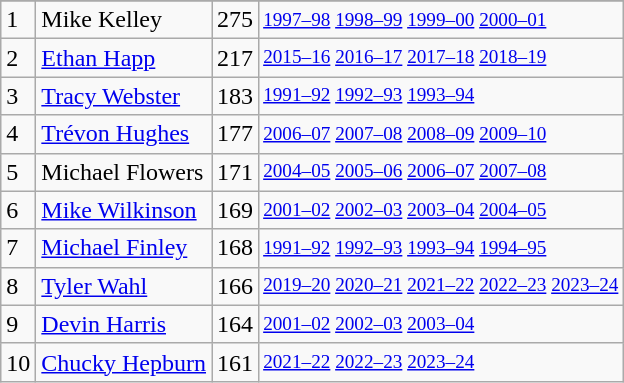<table class="wikitable">
<tr>
</tr>
<tr>
<td>1</td>
<td>Mike Kelley</td>
<td>275</td>
<td style="font-size:80%;"><a href='#'>1997–98</a> <a href='#'>1998–99</a> <a href='#'>1999–00</a> <a href='#'>2000–01</a></td>
</tr>
<tr>
<td>2</td>
<td><a href='#'>Ethan Happ</a></td>
<td>217</td>
<td style="font-size:80%;"><a href='#'>2015–16</a> <a href='#'>2016–17</a> <a href='#'>2017–18</a> <a href='#'>2018–19</a></td>
</tr>
<tr>
<td>3</td>
<td><a href='#'>Tracy Webster</a></td>
<td>183</td>
<td style="font-size:80%;"><a href='#'>1991–92</a> <a href='#'>1992–93</a> <a href='#'>1993–94</a></td>
</tr>
<tr>
<td>4</td>
<td><a href='#'>Trévon Hughes</a></td>
<td>177</td>
<td style="font-size:80%;"><a href='#'>2006–07</a> <a href='#'>2007–08</a> <a href='#'>2008–09</a> <a href='#'>2009–10</a></td>
</tr>
<tr>
<td>5</td>
<td>Michael Flowers</td>
<td>171</td>
<td style="font-size:80%;"><a href='#'>2004–05</a> <a href='#'>2005–06</a> <a href='#'>2006–07</a> <a href='#'>2007–08</a></td>
</tr>
<tr>
<td>6</td>
<td><a href='#'>Mike Wilkinson</a></td>
<td>169</td>
<td style="font-size:80%;"><a href='#'>2001–02</a> <a href='#'>2002–03</a> <a href='#'>2003–04</a> <a href='#'>2004–05</a></td>
</tr>
<tr>
<td>7</td>
<td><a href='#'>Michael Finley</a></td>
<td>168</td>
<td style="font-size:80%;"><a href='#'>1991–92</a> <a href='#'>1992–93</a> <a href='#'>1993–94</a> <a href='#'>1994–95</a></td>
</tr>
<tr>
<td>8</td>
<td><a href='#'>Tyler Wahl</a></td>
<td>166</td>
<td style="font-size:80%;"><a href='#'>2019–20</a> <a href='#'>2020–21</a> <a href='#'>2021–22</a> <a href='#'>2022–23</a> <a href='#'>2023–24</a></td>
</tr>
<tr>
<td>9</td>
<td><a href='#'>Devin Harris</a></td>
<td>164</td>
<td style="font-size:80%;"><a href='#'>2001–02</a> <a href='#'>2002–03</a> <a href='#'>2003–04</a></td>
</tr>
<tr>
<td>10</td>
<td><a href='#'>Chucky Hepburn</a></td>
<td>161</td>
<td style="font-size:80%;"><a href='#'>2021–22</a> <a href='#'>2022–23</a> <a href='#'>2023–24</a></td>
</tr>
</table>
